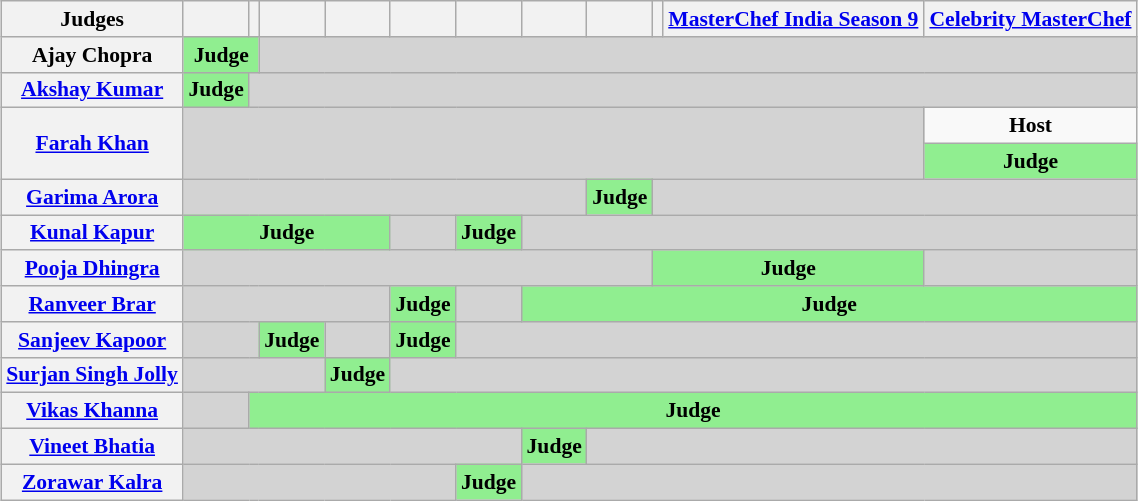<table class="wikitable" style="margin-left: auto; margin-right: auto; border: none; text-align:center; font-size:90%; width: 60%;">
<tr>
<th>Judges</th>
<th></th>
<th></th>
<th></th>
<th></th>
<th></th>
<th></th>
<th></th>
<th></th>
<th></th>
<th><a href='#'>MasterChef India Season 9</a></th>
<th><a href='#'>Celebrity MasterChef</a></th>
</tr>
<tr>
<th scope="row">Ajay Chopra</th>
<th colspan="2" style="background:lightgreen;"><strong>Judge</strong></th>
<th colspan="9" style="background:lightgray;"></th>
</tr>
<tr>
<th><a href='#'>Akshay Kumar</a></th>
<th style="background:lightgreen;"><strong>Judge</strong></th>
<th colspan="10" style="background:lightgray;"></th>
</tr>
<tr>
<th rowspan="2"><a href='#'>Farah Khan</a></th>
<th colspan="10" rowspan="2" style="background:lightgray;"></th>
<td><strong>Host</strong></td>
</tr>
<tr>
<td style="background:lightgreen"><strong>Judge</strong></td>
</tr>
<tr>
<th><a href='#'>Garima Arora</a></th>
<th colspan="7" style="background:lightgray;"></th>
<th style="background:lightgreen;"><strong>Judge</strong></th>
<th colspan="3" style="background:lightgray;"></th>
</tr>
<tr>
<th><a href='#'>Kunal Kapur</a></th>
<th colspan="4" style="background:lightgreen;"><strong>Judge</strong></th>
<th style="background:lightgray;"></th>
<th style="background:lightgreen;"><strong>Judge</strong></th>
<th colspan="5" style="background:lightgray;"></th>
</tr>
<tr>
<th><a href='#'>Pooja Dhingra</a></th>
<th colspan="8" style="background:lightgray;"></th>
<th colspan="2" style="background:lightgreen;"><strong>Judge</strong></th>
<td colspan="5" style="background:lightgray;"></td>
</tr>
<tr>
<th><a href='#'>Ranveer Brar</a></th>
<th colspan="4" style="background:lightgray;"></th>
<th style="background:lightgreen;"><strong>Judge</strong></th>
<th style="background:lightgray;"></th>
<th colspan="5" style="background:lightgreen;"><strong>Judge</strong></th>
</tr>
<tr>
<th><a href='#'>Sanjeev Kapoor</a></th>
<th colspan="2" style="background:lightgray;"></th>
<th style="background:lightgreen;"><strong>Judge</strong></th>
<th style="background:lightgray;"></th>
<th style="background:lightgreen;"><strong>Judge</strong></th>
<th colspan="6" style="background:lightgray;"></th>
</tr>
<tr>
<th><a href='#'>Surjan Singh Jolly</a></th>
<th colspan="3" style="background:lightgray;"></th>
<th style="background:lightgreen;"><strong>Judge</strong></th>
<th colspan="7" style="background:lightgray;"></th>
</tr>
<tr>
<th><a href='#'>Vikas Khanna</a></th>
<th style="background:lightgray;"></th>
<th colspan="10" style="background:lightgreen;"><strong>Judge</strong></th>
</tr>
<tr>
<th><a href='#'>Vineet Bhatia</a></th>
<th colspan="6" style="background:lightgray;"></th>
<th style="background:lightgreen;"><strong>Judge</strong></th>
<th colspan="4" style="background:lightgray;"></th>
</tr>
<tr>
<th><a href='#'>Zorawar Kalra</a></th>
<th colspan="5" style="background:lightgray;"></th>
<th style="background:lightgreen;"><strong>Judge</strong></th>
<th colspan="5" style="background:lightgray;"></th>
</tr>
<tr>
</tr>
</table>
